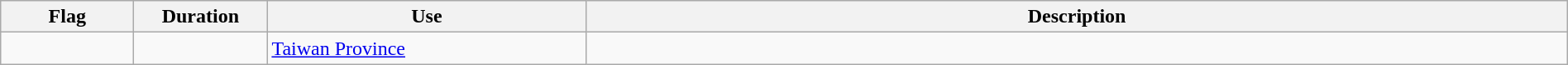<table class="wikitable" width="100%">
<tr>
<th width="100px">Flag</th>
<th width="100px">Duration</th>
<th width="250px">Use</th>
<th style="min-width:250px">Description</th>
</tr>
<tr>
<td></td>
<td></td>
<td><a href='#'>Taiwan Province</a></td>
<td></td>
</tr>
</table>
